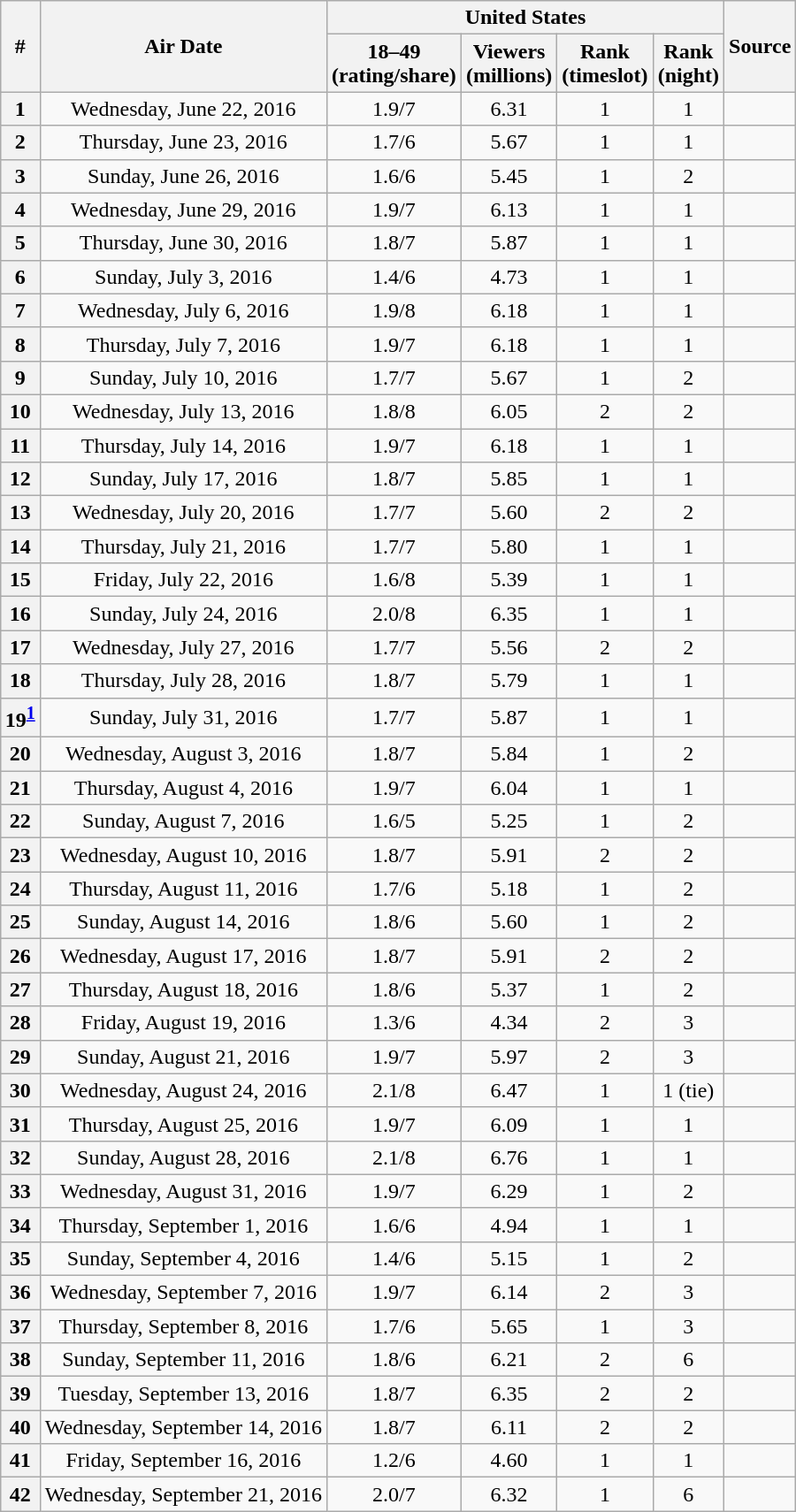<table class="wikitable sortable" style="margin:auto; margin:auto; text-align:center;">
<tr>
<th scope="col" rowspan="2">#</th>
<th scope="col" rowspan="2">Air Date</th>
<th scope="colgroup" colspan="4" style="text-align:center" class="unsortable">United States</th>
<th scope="col" rowspan="2" class="unsortable">Source</th>
</tr>
<tr>
<th scope="col">18–49<br>(rating/share)</th>
<th scope="col">Viewers<br>(millions)</th>
<th scope="col">Rank<br>(timeslot)</th>
<th scope="col">Rank<br>(night)</th>
</tr>
<tr>
<th scope="row">1</th>
<td>Wednesday, June 22, 2016</td>
<td>1.9/7</td>
<td>6.31</td>
<td>1</td>
<td>1</td>
<td></td>
</tr>
<tr>
<th scope="row">2</th>
<td>Thursday, June 23, 2016</td>
<td>1.7/6</td>
<td>5.67</td>
<td>1</td>
<td>1</td>
<td></td>
</tr>
<tr>
<th scope="row">3</th>
<td>Sunday, June 26, 2016</td>
<td>1.6/6</td>
<td>5.45</td>
<td>1</td>
<td>2</td>
<td></td>
</tr>
<tr>
<th scope="row">4</th>
<td>Wednesday, June 29, 2016</td>
<td>1.9/7</td>
<td>6.13</td>
<td>1</td>
<td>1</td>
<td></td>
</tr>
<tr>
<th scope="row">5</th>
<td>Thursday, June 30, 2016</td>
<td>1.8/7</td>
<td>5.87</td>
<td>1</td>
<td>1</td>
<td></td>
</tr>
<tr>
<th scope="row">6</th>
<td>Sunday, July 3, 2016</td>
<td>1.4/6</td>
<td>4.73</td>
<td>1</td>
<td>1</td>
<td></td>
</tr>
<tr>
<th scope="row">7</th>
<td>Wednesday, July 6, 2016</td>
<td>1.9/8</td>
<td>6.18</td>
<td>1</td>
<td>1</td>
<td></td>
</tr>
<tr>
<th scope="row">8</th>
<td>Thursday, July 7, 2016</td>
<td>1.9/7</td>
<td>6.18</td>
<td>1</td>
<td>1</td>
<td></td>
</tr>
<tr>
<th scope="row">9</th>
<td>Sunday, July 10, 2016</td>
<td>1.7/7</td>
<td>5.67</td>
<td>1</td>
<td>2</td>
<td></td>
</tr>
<tr>
<th scope="row">10</th>
<td>Wednesday, July 13, 2016</td>
<td>1.8/8</td>
<td>6.05</td>
<td>2</td>
<td>2</td>
<td></td>
</tr>
<tr>
<th scope="row">11</th>
<td>Thursday, July 14, 2016</td>
<td>1.9/7</td>
<td>6.18</td>
<td>1</td>
<td>1</td>
<td></td>
</tr>
<tr>
<th scope="row">12</th>
<td>Sunday, July 17, 2016</td>
<td>1.8/7</td>
<td>5.85</td>
<td>1</td>
<td>1</td>
<td></td>
</tr>
<tr>
<th scope="row">13</th>
<td>Wednesday, July 20, 2016</td>
<td>1.7/7</td>
<td>5.60</td>
<td>2</td>
<td>2</td>
<td></td>
</tr>
<tr>
<th scope="row">14</th>
<td>Thursday, July 21, 2016</td>
<td>1.7/7</td>
<td>5.80</td>
<td>1</td>
<td>1</td>
<td></td>
</tr>
<tr>
<th scope="row">15</th>
<td>Friday, July 22, 2016</td>
<td>1.6/8</td>
<td>5.39</td>
<td>1</td>
<td>1</td>
<td></td>
</tr>
<tr>
<th scope="row">16</th>
<td>Sunday, July 24, 2016</td>
<td>2.0/8</td>
<td>6.35</td>
<td>1</td>
<td>1</td>
<td></td>
</tr>
<tr>
<th scope="row">17</th>
<td>Wednesday, July 27, 2016</td>
<td>1.7/7</td>
<td>5.56</td>
<td>2</td>
<td>2</td>
<td></td>
</tr>
<tr>
<th scope="row">18</th>
<td>Thursday, July 28, 2016</td>
<td>1.8/7</td>
<td>5.79</td>
<td>1</td>
<td>1</td>
<td></td>
</tr>
<tr>
<th scope="row">19<sup><a href='#'>1</a></sup></th>
<td>Sunday, July 31, 2016</td>
<td>1.7/7</td>
<td>5.87</td>
<td>1</td>
<td>1</td>
<td></td>
</tr>
<tr>
<th scope="row">20</th>
<td>Wednesday, August 3, 2016</td>
<td>1.8/7</td>
<td>5.84</td>
<td>1</td>
<td>2</td>
<td></td>
</tr>
<tr>
<th scope="row">21</th>
<td>Thursday, August 4, 2016</td>
<td>1.9/7</td>
<td>6.04</td>
<td>1</td>
<td>1</td>
<td></td>
</tr>
<tr>
<th scope="row">22</th>
<td>Sunday, August 7, 2016</td>
<td>1.6/5</td>
<td>5.25</td>
<td>1</td>
<td>2</td>
<td></td>
</tr>
<tr>
<th scope="row">23</th>
<td>Wednesday, August 10, 2016</td>
<td>1.8/7</td>
<td>5.91</td>
<td>2</td>
<td>2</td>
<td></td>
</tr>
<tr>
<th scope="row">24</th>
<td>Thursday, August 11, 2016</td>
<td>1.7/6</td>
<td>5.18</td>
<td>1</td>
<td>2</td>
<td></td>
</tr>
<tr>
<th scope="row">25</th>
<td>Sunday, August 14, 2016</td>
<td>1.8/6</td>
<td>5.60</td>
<td>1</td>
<td>2</td>
<td></td>
</tr>
<tr>
<th scope="row">26</th>
<td>Wednesday, August 17, 2016</td>
<td>1.8/7</td>
<td>5.91</td>
<td>2</td>
<td>2</td>
<td></td>
</tr>
<tr>
<th scope="row">27</th>
<td>Thursday, August 18, 2016</td>
<td>1.8/6</td>
<td>5.37</td>
<td>1</td>
<td>2</td>
<td></td>
</tr>
<tr>
<th scope="row">28</th>
<td>Friday, August 19, 2016</td>
<td>1.3/6</td>
<td>4.34</td>
<td>2</td>
<td>3</td>
<td></td>
</tr>
<tr>
<th scope="row">29</th>
<td>Sunday, August 21, 2016</td>
<td>1.9/7</td>
<td>5.97</td>
<td>2</td>
<td>3</td>
<td></td>
</tr>
<tr>
<th scope="row">30</th>
<td>Wednesday, August 24, 2016</td>
<td>2.1/8</td>
<td>6.47</td>
<td>1</td>
<td>1 (tie)</td>
<td></td>
</tr>
<tr>
<th scope="row">31</th>
<td>Thursday, August 25, 2016</td>
<td>1.9/7</td>
<td>6.09</td>
<td>1</td>
<td>1</td>
<td></td>
</tr>
<tr>
<th scope="row">32</th>
<td>Sunday, August 28, 2016</td>
<td>2.1/8</td>
<td>6.76</td>
<td>1</td>
<td>1</td>
<td></td>
</tr>
<tr>
<th scope="row">33</th>
<td>Wednesday, August 31, 2016</td>
<td>1.9/7</td>
<td>6.29</td>
<td>1</td>
<td>2</td>
<td></td>
</tr>
<tr>
<th scope="row">34</th>
<td>Thursday, September 1, 2016</td>
<td>1.6/6</td>
<td>4.94</td>
<td>1</td>
<td>1</td>
<td></td>
</tr>
<tr>
<th scope="row">35</th>
<td>Sunday, September 4, 2016</td>
<td>1.4/6</td>
<td>5.15</td>
<td>1</td>
<td>2</td>
<td></td>
</tr>
<tr>
<th scope="row">36</th>
<td>Wednesday, September 7, 2016</td>
<td>1.9/7</td>
<td>6.14</td>
<td>2</td>
<td>3</td>
<td></td>
</tr>
<tr>
<th scope="row">37</th>
<td>Thursday, September 8, 2016</td>
<td>1.7/6</td>
<td>5.65</td>
<td>1</td>
<td>3</td>
<td></td>
</tr>
<tr>
<th scope="row">38</th>
<td>Sunday, September 11, 2016</td>
<td>1.8/6</td>
<td>6.21</td>
<td>2</td>
<td>6</td>
<td></td>
</tr>
<tr>
<th scope="row">39</th>
<td>Tuesday, September 13, 2016</td>
<td>1.8/7</td>
<td>6.35</td>
<td>2</td>
<td>2</td>
<td></td>
</tr>
<tr>
<th scope="row">40</th>
<td>Wednesday, September 14, 2016</td>
<td>1.8/7</td>
<td>6.11</td>
<td>2</td>
<td>2</td>
<td></td>
</tr>
<tr>
<th scope="row">41</th>
<td>Friday, September 16, 2016</td>
<td>1.2/6</td>
<td>4.60</td>
<td>1</td>
<td>1</td>
<td></td>
</tr>
<tr>
<th scope="row">42</th>
<td>Wednesday, September 21, 2016</td>
<td>2.0/7</td>
<td>6.32</td>
<td>1</td>
<td>6</td>
<td></td>
</tr>
</table>
